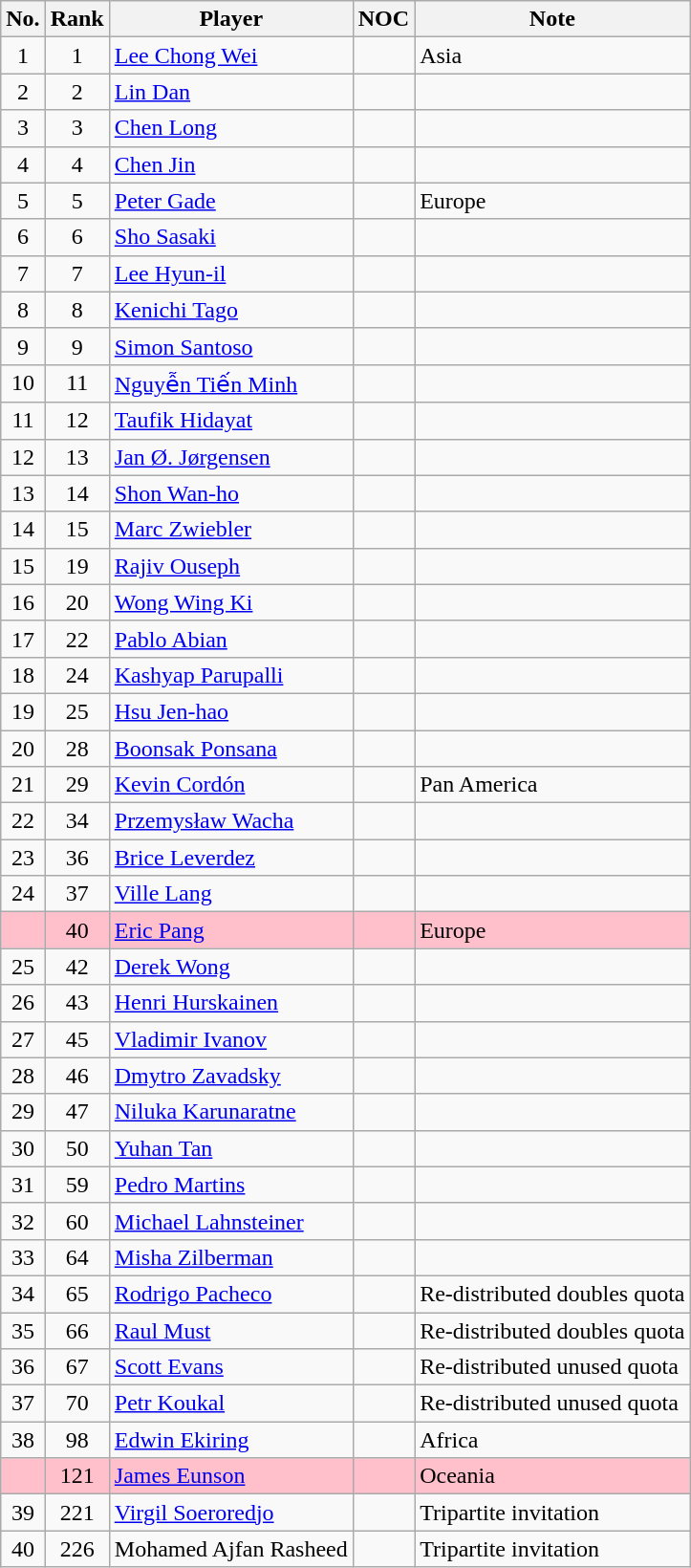<table class="wikitable">
<tr>
<th>No.</th>
<th>Rank</th>
<th>Player</th>
<th>NOC</th>
<th>Note</th>
</tr>
<tr>
<td align="center">1</td>
<td align="center">1</td>
<td><a href='#'>Lee Chong Wei</a></td>
<td></td>
<td>Asia</td>
</tr>
<tr>
<td align="center">2</td>
<td align="center">2</td>
<td><a href='#'>Lin Dan</a></td>
<td></td>
<td></td>
</tr>
<tr>
<td align="center">3</td>
<td align="center">3</td>
<td><a href='#'>Chen Long</a></td>
<td></td>
<td></td>
</tr>
<tr>
<td align="center">4</td>
<td align="center">4</td>
<td><a href='#'>Chen Jin</a></td>
<td></td>
<td></td>
</tr>
<tr>
<td align="center">5</td>
<td align="center">5</td>
<td><a href='#'>Peter Gade</a></td>
<td></td>
<td>Europe</td>
</tr>
<tr>
<td align="center">6</td>
<td align="center">6</td>
<td><a href='#'>Sho Sasaki</a></td>
<td></td>
<td></td>
</tr>
<tr>
<td align="center">7</td>
<td align="center">7</td>
<td><a href='#'>Lee Hyun-il</a></td>
<td></td>
<td></td>
</tr>
<tr>
<td align="center">8</td>
<td align="center">8</td>
<td><a href='#'>Kenichi Tago</a></td>
<td></td>
<td></td>
</tr>
<tr>
<td align="center">9</td>
<td align="center">9</td>
<td><a href='#'>Simon Santoso</a></td>
<td></td>
<td></td>
</tr>
<tr>
<td align="center">10</td>
<td align="center">11</td>
<td><a href='#'>Nguyễn Tiến Minh</a></td>
<td></td>
<td></td>
</tr>
<tr>
<td align="center">11</td>
<td align="center">12</td>
<td><a href='#'>Taufik Hidayat</a></td>
<td></td>
<td></td>
</tr>
<tr>
<td align="center">12</td>
<td align="center">13</td>
<td><a href='#'>Jan Ø. Jørgensen</a></td>
<td></td>
<td></td>
</tr>
<tr>
<td align="center">13</td>
<td align="center">14</td>
<td><a href='#'>Shon Wan-ho</a></td>
<td></td>
<td></td>
</tr>
<tr>
<td align="center">14</td>
<td align="center">15</td>
<td><a href='#'>Marc Zwiebler</a></td>
<td></td>
<td></td>
</tr>
<tr>
<td align="center">15</td>
<td align="center">19</td>
<td><a href='#'>Rajiv Ouseph</a></td>
<td></td>
<td></td>
</tr>
<tr>
<td align="center">16</td>
<td align="center">20</td>
<td><a href='#'>Wong Wing Ki</a></td>
<td></td>
<td></td>
</tr>
<tr>
<td align="center">17</td>
<td align="center">22</td>
<td><a href='#'>Pablo Abian</a></td>
<td></td>
<td></td>
</tr>
<tr>
<td align="center">18</td>
<td align="center">24</td>
<td><a href='#'>Kashyap Parupalli</a></td>
<td></td>
<td></td>
</tr>
<tr>
<td align="center">19</td>
<td align="center">25</td>
<td><a href='#'>Hsu Jen-hao</a></td>
<td></td>
<td></td>
</tr>
<tr>
<td align="center">20</td>
<td align="center">28</td>
<td><a href='#'>Boonsak Ponsana</a></td>
<td></td>
<td></td>
</tr>
<tr>
<td align="center">21</td>
<td align="center">29</td>
<td><a href='#'>Kevin Cordón</a></td>
<td></td>
<td>Pan America</td>
</tr>
<tr>
<td align="center">22</td>
<td align="center">34</td>
<td><a href='#'>Przemysław Wacha</a></td>
<td></td>
<td></td>
</tr>
<tr>
<td align="center">23</td>
<td align="center">36</td>
<td><a href='#'>Brice Leverdez</a></td>
<td></td>
<td></td>
</tr>
<tr>
<td align="center">24</td>
<td align="center">37</td>
<td><a href='#'>Ville Lang</a></td>
<td></td>
<td></td>
</tr>
<tr bgcolor=#FFC0CB>
<td align="center"></td>
<td align="center">40</td>
<td><a href='#'>Eric Pang</a></td>
<td></td>
<td>Europe</td>
</tr>
<tr>
<td align="center">25</td>
<td align="center">42</td>
<td><a href='#'>Derek Wong</a></td>
<td></td>
<td></td>
</tr>
<tr>
<td align="center">26</td>
<td align="center">43</td>
<td><a href='#'>Henri Hurskainen</a></td>
<td></td>
<td></td>
</tr>
<tr>
<td align="center">27</td>
<td align="center">45</td>
<td><a href='#'>Vladimir Ivanov</a></td>
<td></td>
<td></td>
</tr>
<tr>
<td align="center">28</td>
<td align="center">46</td>
<td><a href='#'>Dmytro Zavadsky</a></td>
<td></td>
<td></td>
</tr>
<tr>
<td align="center">29</td>
<td align="center">47</td>
<td><a href='#'>Niluka Karunaratne</a></td>
<td></td>
<td></td>
</tr>
<tr>
<td align="center">30</td>
<td align="center">50</td>
<td><a href='#'>Yuhan Tan</a></td>
<td></td>
<td></td>
</tr>
<tr>
<td align="center">31</td>
<td align="center">59</td>
<td><a href='#'>Pedro Martins</a></td>
<td></td>
<td></td>
</tr>
<tr>
<td align="center">32</td>
<td align="center">60</td>
<td><a href='#'>Michael Lahnsteiner</a></td>
<td></td>
<td></td>
</tr>
<tr>
<td align="center">33</td>
<td align="center">64</td>
<td><a href='#'>Misha Zilberman</a></td>
<td></td>
<td></td>
</tr>
<tr>
<td align="center">34</td>
<td align="center">65</td>
<td><a href='#'>Rodrigo Pacheco</a></td>
<td></td>
<td>Re-distributed doubles quota</td>
</tr>
<tr>
<td align="center">35</td>
<td align="center">66</td>
<td><a href='#'>Raul Must</a></td>
<td></td>
<td>Re-distributed doubles quota</td>
</tr>
<tr>
<td align="center">36</td>
<td align="center">67</td>
<td><a href='#'>Scott Evans</a></td>
<td></td>
<td>Re-distributed unused quota</td>
</tr>
<tr>
<td align="center">37</td>
<td align="center">70</td>
<td><a href='#'>Petr Koukal</a></td>
<td></td>
<td>Re-distributed unused quota</td>
</tr>
<tr>
<td align="center">38</td>
<td align="center">98</td>
<td><a href='#'>Edwin Ekiring</a></td>
<td></td>
<td>Africa</td>
</tr>
<tr bgcolor=#FFC0CB>
<td align="center"></td>
<td align="center">121</td>
<td><a href='#'>James Eunson</a></td>
<td></td>
<td>Oceania</td>
</tr>
<tr>
<td align="center">39</td>
<td align="center">221</td>
<td><a href='#'>Virgil Soeroredjo</a></td>
<td></td>
<td>Tripartite invitation</td>
</tr>
<tr>
<td align="center">40</td>
<td align="center">226</td>
<td>Mohamed Ajfan Rasheed</td>
<td></td>
<td>Tripartite invitation</td>
</tr>
</table>
